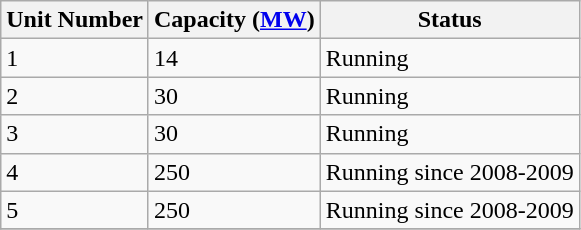<table class="sortable wikitable">
<tr>
<th>Unit Number</th>
<th>Capacity (<a href='#'>MW</a>)</th>
<th>Status</th>
</tr>
<tr>
<td>1</td>
<td>14</td>
<td>Running</td>
</tr>
<tr>
<td>2</td>
<td>30</td>
<td>Running</td>
</tr>
<tr>
<td>3</td>
<td>30</td>
<td>Running</td>
</tr>
<tr>
<td>4</td>
<td>250</td>
<td>Running since 2008-2009</td>
</tr>
<tr>
<td>5</td>
<td>250</td>
<td>Running since 2008-2009</td>
</tr>
<tr>
</tr>
</table>
